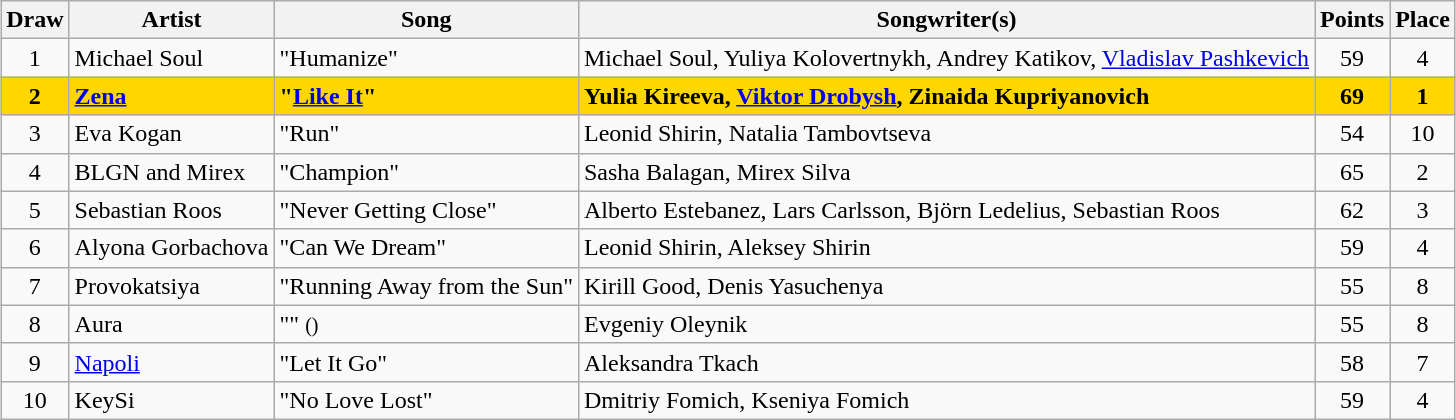<table class="sortable wikitable" style="margin: 1em auto 1em auto; text-align:center">
<tr>
<th>Draw</th>
<th>Artist</th>
<th>Song</th>
<th>Songwriter(s)</th>
<th>Points</th>
<th>Place</th>
</tr>
<tr>
<td>1</td>
<td align="left">Michael Soul</td>
<td align="left">"Humanize"</td>
<td align="left">Michael Soul, Yuliya Kolovertnykh, Andrey Katikov, <a href='#'>Vladislav Pashkevich</a></td>
<td>59</td>
<td>4</td>
</tr>
<tr style="font-weight:bold; background:gold;">
<td>2</td>
<td align="left"><a href='#'>Zena</a></td>
<td align="left">"<a href='#'>Like It</a>"</td>
<td align="left">Yulia Kireeva, <a href='#'>Viktor Drobysh</a>, Zinaida Kupriyanovich</td>
<td>69</td>
<td>1</td>
</tr>
<tr>
<td>3</td>
<td align="left">Eva Kogan</td>
<td align="left">"Run"</td>
<td align="left">Leonid Shirin, Natalia Tambovtseva</td>
<td>54</td>
<td>10</td>
</tr>
<tr>
<td>4</td>
<td align="left">BLGN and Mirex</td>
<td align="left">"Champion"</td>
<td align="left">Sasha Balagan, Mirex Silva</td>
<td>65</td>
<td>2</td>
</tr>
<tr>
<td>5</td>
<td align="left">Sebastian Roos</td>
<td align="left">"Never Getting Close"</td>
<td align="left">Alberto Estebanez, Lars Carlsson, Björn Ledelius, Sebastian Roos</td>
<td>62</td>
<td>3</td>
</tr>
<tr>
<td>6</td>
<td align="left">Alyona Gorbachova</td>
<td align="left">"Can We Dream"</td>
<td align="left">Leonid Shirin, Aleksey Shirin</td>
<td>59</td>
<td>4</td>
</tr>
<tr>
<td>7</td>
<td align="left">Provokatsiya</td>
<td align="left">"Running Away from the Sun"</td>
<td align="left">Kirill Good, Denis Yasuchenya</td>
<td>55</td>
<td>8</td>
</tr>
<tr>
<td>8</td>
<td align="left">Aura</td>
<td align="left">"" <small>()</small></td>
<td align="left">Evgeniy Oleynik</td>
<td>55</td>
<td>8</td>
</tr>
<tr>
<td>9</td>
<td align="left"><a href='#'>Napoli</a></td>
<td align="left">"Let It Go"</td>
<td align="left">Aleksandra Tkach</td>
<td>58</td>
<td>7</td>
</tr>
<tr>
<td>10</td>
<td align="left">KeySi</td>
<td align="left">"No Love Lost"</td>
<td align="left">Dmitriy Fomich, Kseniya Fomich</td>
<td>59</td>
<td>4</td>
</tr>
</table>
